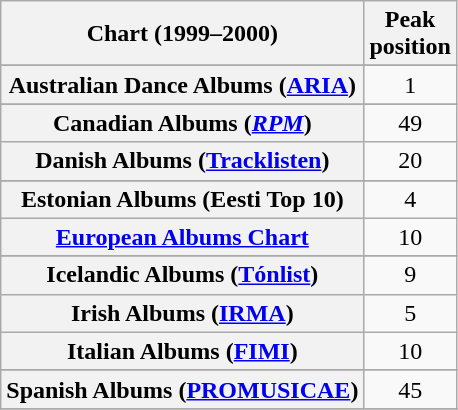<table class="wikitable sortable plainrowheaders">
<tr>
<th scope="col">Chart (1999–2000)</th>
<th scope="col">Peak<br>position</th>
</tr>
<tr>
</tr>
<tr>
<th scope="row">Australian Dance Albums (<a href='#'>ARIA</a>)</th>
<td align="center">1</td>
</tr>
<tr>
</tr>
<tr>
</tr>
<tr>
<th scope="row">Canadian Albums (<a href='#'><em>RPM</em></a>)</th>
<td align="center">49</td>
</tr>
<tr>
<th scope="row">Danish Albums (<a href='#'>Tracklisten</a>)</th>
<td align="center">20</td>
</tr>
<tr>
</tr>
<tr>
<th scope="row">Estonian Albums (Eesti Top 10)</th>
<td align="center">4</td>
</tr>
<tr>
<th scope="row"><a href='#'>European Albums Chart</a></th>
<td style="text-align:center;">10</td>
</tr>
<tr>
</tr>
<tr>
</tr>
<tr>
</tr>
<tr>
<th scope="row">Icelandic Albums (<a href='#'>Tónlist</a>)</th>
<td align="center">9</td>
</tr>
<tr>
<th scope="row">Irish Albums (<a href='#'>IRMA</a>)</th>
<td style="text-align:center;">5</td>
</tr>
<tr>
<th scope="row">Italian Albums (<a href='#'>FIMI</a>)</th>
<td style="text-align:center;">10</td>
</tr>
<tr>
</tr>
<tr>
</tr>
<tr>
</tr>
<tr>
<th scope="row">Spanish Albums (<a href='#'>PROMUSICAE</a>)</th>
<td style="text-align:center;">45</td>
</tr>
<tr>
</tr>
<tr>
</tr>
<tr>
</tr>
<tr>
</tr>
</table>
